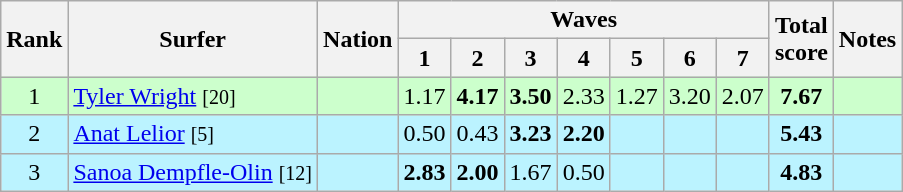<table class="wikitable sortable" style="text-align:center">
<tr>
<th rowspan=2>Rank</th>
<th rowspan=2>Surfer</th>
<th rowspan=2>Nation</th>
<th colspan=7>Waves</th>
<th rowspan=2>Total<br>score</th>
<th rowspan=2>Notes</th>
</tr>
<tr>
<th>1</th>
<th>2</th>
<th>3</th>
<th>4</th>
<th>5</th>
<th>6</th>
<th>7</th>
</tr>
<tr bgcolor=ccffcc>
<td>1</td>
<td align=left><a href='#'>Tyler Wright</a> <small>[20]</small></td>
<td align=left></td>
<td>1.17</td>
<td><strong>4.17</strong></td>
<td><strong>3.50</strong></td>
<td>2.33</td>
<td>1.27</td>
<td>3.20</td>
<td>2.07</td>
<td><strong>7.67</strong></td>
<td></td>
</tr>
<tr bgcolor=bbf3ff>
<td>2</td>
<td align=left><a href='#'>Anat Lelior</a> <small>[5]</small></td>
<td align=left></td>
<td>0.50</td>
<td>0.43</td>
<td><strong>3.23</strong></td>
<td><strong>2.20</strong></td>
<td></td>
<td></td>
<td></td>
<td><strong>5.43</strong></td>
<td></td>
</tr>
<tr bgcolor=bbf3ff>
<td>3</td>
<td align=left><a href='#'>Sanoa Dempfle-Olin</a> <small>[12]</small></td>
<td align=left></td>
<td><strong>2.83</strong></td>
<td><strong>2.00</strong></td>
<td>1.67</td>
<td>0.50</td>
<td></td>
<td></td>
<td></td>
<td><strong>4.83</strong></td>
<td></td>
</tr>
</table>
